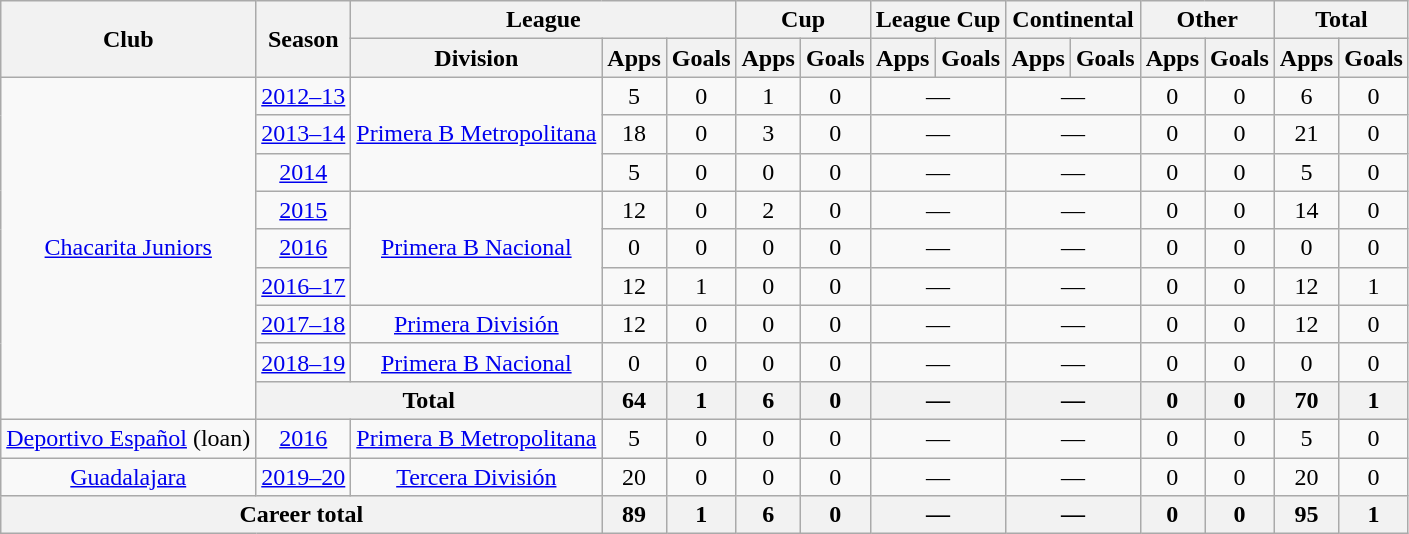<table class="wikitable" style="text-align:center">
<tr>
<th rowspan="2">Club</th>
<th rowspan="2">Season</th>
<th colspan="3">League</th>
<th colspan="2">Cup</th>
<th colspan="2">League Cup</th>
<th colspan="2">Continental</th>
<th colspan="2">Other</th>
<th colspan="2">Total</th>
</tr>
<tr>
<th>Division</th>
<th>Apps</th>
<th>Goals</th>
<th>Apps</th>
<th>Goals</th>
<th>Apps</th>
<th>Goals</th>
<th>Apps</th>
<th>Goals</th>
<th>Apps</th>
<th>Goals</th>
<th>Apps</th>
<th>Goals</th>
</tr>
<tr>
<td rowspan="9"><a href='#'>Chacarita Juniors</a></td>
<td><a href='#'>2012–13</a></td>
<td rowspan="3"><a href='#'>Primera B Metropolitana</a></td>
<td>5</td>
<td>0</td>
<td>1</td>
<td>0</td>
<td colspan="2">—</td>
<td colspan="2">—</td>
<td>0</td>
<td>0</td>
<td>6</td>
<td>0</td>
</tr>
<tr>
<td><a href='#'>2013–14</a></td>
<td>18</td>
<td>0</td>
<td>3</td>
<td>0</td>
<td colspan="2">—</td>
<td colspan="2">—</td>
<td>0</td>
<td>0</td>
<td>21</td>
<td>0</td>
</tr>
<tr>
<td><a href='#'>2014</a></td>
<td>5</td>
<td>0</td>
<td>0</td>
<td>0</td>
<td colspan="2">—</td>
<td colspan="2">—</td>
<td>0</td>
<td>0</td>
<td>5</td>
<td>0</td>
</tr>
<tr>
<td><a href='#'>2015</a></td>
<td rowspan="3"><a href='#'>Primera B Nacional</a></td>
<td>12</td>
<td>0</td>
<td>2</td>
<td>0</td>
<td colspan="2">—</td>
<td colspan="2">—</td>
<td>0</td>
<td>0</td>
<td>14</td>
<td>0</td>
</tr>
<tr>
<td><a href='#'>2016</a></td>
<td>0</td>
<td>0</td>
<td>0</td>
<td>0</td>
<td colspan="2">—</td>
<td colspan="2">—</td>
<td>0</td>
<td>0</td>
<td>0</td>
<td>0</td>
</tr>
<tr>
<td><a href='#'>2016–17</a></td>
<td>12</td>
<td>1</td>
<td>0</td>
<td>0</td>
<td colspan="2">—</td>
<td colspan="2">—</td>
<td>0</td>
<td>0</td>
<td>12</td>
<td>1</td>
</tr>
<tr>
<td><a href='#'>2017–18</a></td>
<td rowspan="1"><a href='#'>Primera División</a></td>
<td>12</td>
<td>0</td>
<td>0</td>
<td>0</td>
<td colspan="2">—</td>
<td colspan="2">—</td>
<td>0</td>
<td>0</td>
<td>12</td>
<td>0</td>
</tr>
<tr>
<td><a href='#'>2018–19</a></td>
<td rowspan="1"><a href='#'>Primera B Nacional</a></td>
<td>0</td>
<td>0</td>
<td>0</td>
<td>0</td>
<td colspan="2">—</td>
<td colspan="2">—</td>
<td>0</td>
<td>0</td>
<td>0</td>
<td>0</td>
</tr>
<tr>
<th colspan="2">Total</th>
<th>64</th>
<th>1</th>
<th>6</th>
<th>0</th>
<th colspan="2">—</th>
<th colspan="2">—</th>
<th>0</th>
<th>0</th>
<th>70</th>
<th>1</th>
</tr>
<tr>
<td rowspan="1"><a href='#'>Deportivo Español</a> (loan)</td>
<td><a href='#'>2016</a></td>
<td rowspan="1"><a href='#'>Primera B Metropolitana</a></td>
<td>5</td>
<td>0</td>
<td>0</td>
<td>0</td>
<td colspan="2">—</td>
<td colspan="2">—</td>
<td>0</td>
<td>0</td>
<td>5</td>
<td>0</td>
</tr>
<tr>
<td rowspan="1"><a href='#'>Guadalajara</a></td>
<td><a href='#'>2019–20</a></td>
<td rowspan="1"><a href='#'>Tercera División</a></td>
<td>20</td>
<td>0</td>
<td>0</td>
<td>0</td>
<td colspan="2">—</td>
<td colspan="2">—</td>
<td>0</td>
<td>0</td>
<td>20</td>
<td>0</td>
</tr>
<tr>
<th colspan="3">Career total</th>
<th>89</th>
<th>1</th>
<th>6</th>
<th>0</th>
<th colspan="2">—</th>
<th colspan="2">—</th>
<th>0</th>
<th>0</th>
<th>95</th>
<th>1</th>
</tr>
</table>
